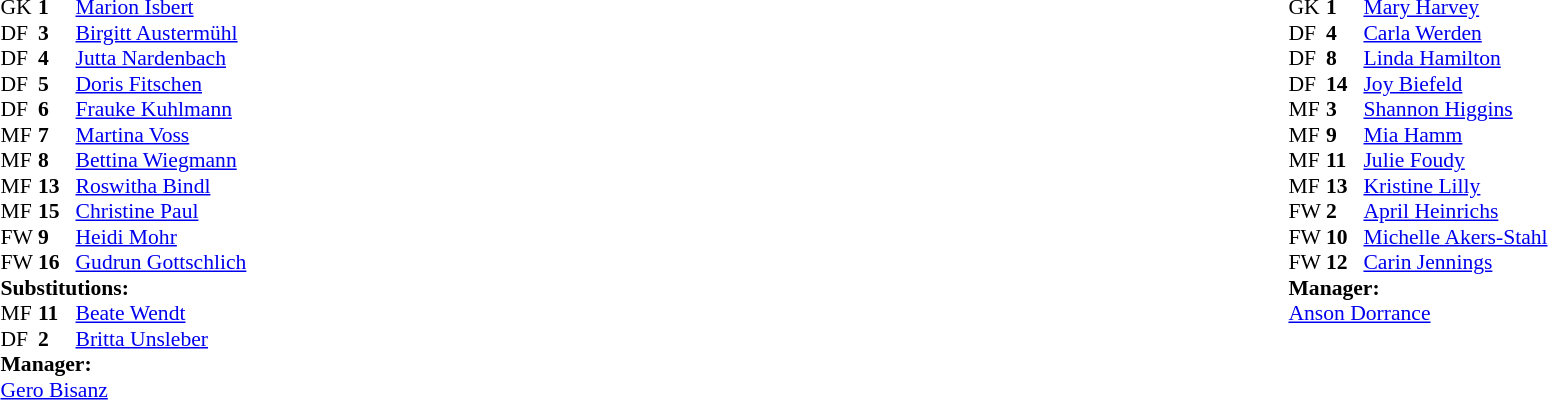<table width="100%">
<tr>
<td valign="top" width="40%"><br><table style="font-size:90%" cellspacing="0" cellpadding="0">
<tr>
<th width=25></th>
<th width=25></th>
</tr>
<tr>
<td>GK</td>
<td><strong>1</strong></td>
<td><a href='#'>Marion Isbert</a></td>
</tr>
<tr>
<td>DF</td>
<td><strong>3</strong></td>
<td><a href='#'>Birgitt Austermühl</a></td>
<td></td>
<td></td>
</tr>
<tr>
<td>DF</td>
<td><strong>4</strong></td>
<td><a href='#'>Jutta Nardenbach</a></td>
</tr>
<tr>
<td>DF</td>
<td><strong>5</strong></td>
<td><a href='#'>Doris Fitschen</a></td>
<td></td>
</tr>
<tr>
<td>DF</td>
<td><strong>6</strong></td>
<td><a href='#'>Frauke Kuhlmann</a></td>
</tr>
<tr>
<td>MF</td>
<td><strong>7</strong></td>
<td><a href='#'>Martina Voss</a></td>
</tr>
<tr>
<td>MF</td>
<td><strong>8</strong></td>
<td><a href='#'>Bettina Wiegmann</a></td>
</tr>
<tr>
<td>MF</td>
<td><strong>13</strong></td>
<td><a href='#'>Roswitha Bindl</a></td>
</tr>
<tr>
<td>MF</td>
<td><strong>15</strong></td>
<td><a href='#'>Christine Paul</a></td>
</tr>
<tr>
<td>FW</td>
<td><strong>9</strong></td>
<td><a href='#'>Heidi Mohr</a></td>
</tr>
<tr>
<td>FW</td>
<td><strong>16</strong></td>
<td><a href='#'>Gudrun Gottschlich</a></td>
<td></td>
<td></td>
</tr>
<tr>
<td colspan=3><strong>Substitutions:</strong></td>
</tr>
<tr>
<td>MF</td>
<td><strong>11</strong></td>
<td><a href='#'>Beate Wendt</a></td>
<td></td>
<td></td>
</tr>
<tr>
<td>DF</td>
<td><strong>2</strong></td>
<td><a href='#'>Britta Unsleber</a></td>
<td></td>
<td></td>
</tr>
<tr>
<td colspan=3><strong>Manager:</strong></td>
</tr>
<tr>
<td colspan=3><a href='#'>Gero Bisanz</a></td>
</tr>
</table>
</td>
<td valign="top"></td>
<td valign="top" width="50%"><br><table style="font-size:90%; margin:auto" cellspacing="0" cellpadding="0">
<tr>
<th width=25></th>
<th width=25></th>
</tr>
<tr>
<td>GK</td>
<td><strong>1</strong></td>
<td><a href='#'>Mary Harvey</a></td>
</tr>
<tr>
<td>DF</td>
<td><strong>4</strong></td>
<td><a href='#'>Carla Werden</a></td>
</tr>
<tr>
<td>DF</td>
<td><strong>8</strong></td>
<td><a href='#'>Linda Hamilton</a></td>
</tr>
<tr>
<td>DF</td>
<td><strong>14</strong></td>
<td><a href='#'>Joy Biefeld</a></td>
</tr>
<tr>
<td>MF</td>
<td><strong>3</strong></td>
<td><a href='#'>Shannon Higgins</a></td>
</tr>
<tr>
<td>MF</td>
<td><strong>9</strong></td>
<td><a href='#'>Mia Hamm</a></td>
</tr>
<tr>
<td>MF</td>
<td><strong>11</strong></td>
<td><a href='#'>Julie Foudy</a></td>
</tr>
<tr>
<td>MF</td>
<td><strong>13</strong></td>
<td><a href='#'>Kristine Lilly</a></td>
</tr>
<tr>
<td>FW</td>
<td><strong>2</strong></td>
<td><a href='#'>April Heinrichs</a></td>
</tr>
<tr>
<td>FW</td>
<td><strong>10</strong></td>
<td><a href='#'>Michelle Akers-Stahl</a></td>
<td></td>
</tr>
<tr>
<td>FW</td>
<td><strong>12</strong></td>
<td><a href='#'>Carin Jennings</a></td>
</tr>
<tr>
<td colspan=3><strong>Manager:</strong></td>
</tr>
<tr>
<td colspan=3><a href='#'>Anson Dorrance</a></td>
</tr>
</table>
</td>
</tr>
</table>
